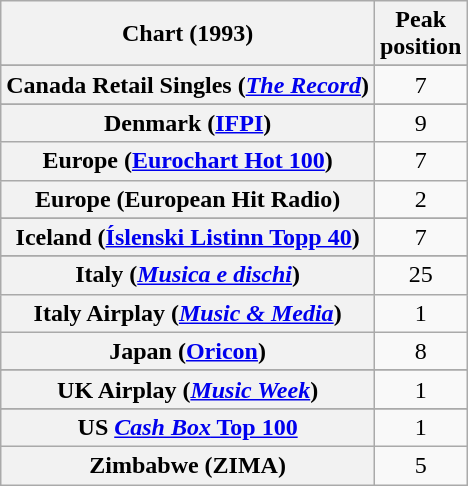<table class="wikitable sortable plainrowheaders" style="text-align:center">
<tr>
<th>Chart (1993)</th>
<th>Peak<br>position</th>
</tr>
<tr>
</tr>
<tr>
</tr>
<tr>
</tr>
<tr>
<th scope="row">Canada Retail Singles (<em><a href='#'>The Record</a></em>)</th>
<td>7</td>
</tr>
<tr>
</tr>
<tr>
</tr>
<tr>
<th scope="row">Denmark (<a href='#'>IFPI</a>)</th>
<td>9</td>
</tr>
<tr>
<th scope="row">Europe (<a href='#'>Eurochart Hot 100</a>)</th>
<td>7</td>
</tr>
<tr>
<th scope="row">Europe (European Hit Radio)</th>
<td>2</td>
</tr>
<tr>
</tr>
<tr>
</tr>
<tr>
<th scope="row">Iceland (<a href='#'>Íslenski Listinn Topp 40</a>)</th>
<td>7</td>
</tr>
<tr>
</tr>
<tr>
<th scope="row">Italy (<em><a href='#'>Musica e dischi</a></em>)</th>
<td>25</td>
</tr>
<tr>
<th scope="row">Italy Airplay (<em><a href='#'>Music & Media</a></em>)</th>
<td>1</td>
</tr>
<tr>
<th scope="row">Japan (<a href='#'>Oricon</a>)</th>
<td>8</td>
</tr>
<tr>
</tr>
<tr>
</tr>
<tr>
</tr>
<tr>
</tr>
<tr>
</tr>
<tr>
</tr>
<tr>
</tr>
<tr>
<th scope="row">UK Airplay (<em><a href='#'>Music Week</a></em>)</th>
<td>1</td>
</tr>
<tr>
</tr>
<tr>
</tr>
<tr>
</tr>
<tr>
<th scope="row">US <a href='#'><em>Cash Box</em> Top 100</a></th>
<td>1</td>
</tr>
<tr>
<th scope="row">Zimbabwe (ZIMA)</th>
<td>5</td>
</tr>
</table>
